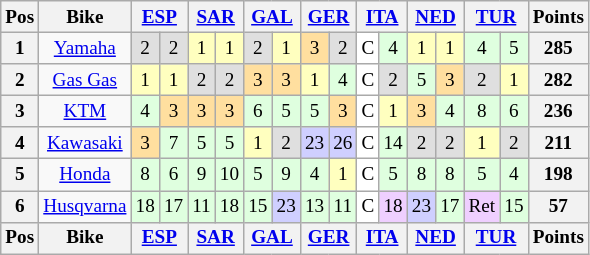<table class="wikitable" style="font-size: 80%; text-align:center">
<tr valign="top">
<th valign="middle">Pos</th>
<th valign="middle">Bike</th>
<th colspan=2><a href='#'>ESP</a><br></th>
<th colspan=2><a href='#'>SAR</a><br></th>
<th colspan=2><a href='#'>GAL</a><br></th>
<th colspan=2><a href='#'>GER</a><br></th>
<th colspan=2><a href='#'>ITA</a><br></th>
<th colspan=2><a href='#'>NED</a><br></th>
<th colspan=2><a href='#'>TUR</a><br></th>
<th valign="middle">Points</th>
</tr>
<tr>
<th>1</th>
<td><a href='#'>Yamaha</a></td>
<td style="background:#dfdfdf;">2</td>
<td style="background:#dfdfdf;">2</td>
<td style="background:#ffffbf;">1</td>
<td style="background:#ffffbf;">1</td>
<td style="background:#dfdfdf;">2</td>
<td style="background:#ffffbf;">1</td>
<td style="background:#ffdf9f;">3</td>
<td style="background:#dfdfdf;">2</td>
<td style="background:#ffffff;">C</td>
<td style="background:#dfffdf;">4</td>
<td style="background:#ffffbf;">1</td>
<td style="background:#ffffbf;">1</td>
<td style="background:#dfffdf;">4</td>
<td style="background:#dfffdf;">5</td>
<th>285</th>
</tr>
<tr>
<th>2</th>
<td><a href='#'>Gas Gas</a></td>
<td style="background:#ffffbf;">1</td>
<td style="background:#ffffbf;">1</td>
<td style="background:#dfdfdf;">2</td>
<td style="background:#dfdfdf;">2</td>
<td style="background:#ffdf9f;">3</td>
<td style="background:#ffdf9f;">3</td>
<td style="background:#ffffbf;">1</td>
<td style="background:#dfffdf;">4</td>
<td style="background:#ffffff;">C</td>
<td style="background:#dfdfdf;">2</td>
<td style="background:#dfffdf;">5</td>
<td style="background:#ffdf9f;">3</td>
<td style="background:#dfdfdf;">2</td>
<td style="background:#ffffbf;">1</td>
<th>282</th>
</tr>
<tr>
<th>3</th>
<td><a href='#'>KTM</a></td>
<td style="background:#dfffdf;">4</td>
<td style="background:#ffdf9f;">3</td>
<td style="background:#ffdf9f;">3</td>
<td style="background:#ffdf9f;">3</td>
<td style="background:#dfffdf;">6</td>
<td style="background:#dfffdf;">5</td>
<td style="background:#dfffdf;">5</td>
<td style="background:#ffdf9f;">3</td>
<td style="background:#ffffff;">C</td>
<td style="background:#ffffbf;">1</td>
<td style="background:#ffdf9f;">3</td>
<td style="background:#dfffdf;">4</td>
<td style="background:#dfffdf;">8</td>
<td style="background:#dfffdf;">6</td>
<th>236</th>
</tr>
<tr>
<th>4</th>
<td><a href='#'>Kawasaki</a></td>
<td style="background:#ffdf9f;">3</td>
<td style="background:#dfffdf;">7</td>
<td style="background:#dfffdf;">5</td>
<td style="background:#dfffdf;">5</td>
<td style="background:#ffffbf;">1</td>
<td style="background:#dfdfdf;">2</td>
<td style="background:#cfcfff;">23</td>
<td style="background:#cfcfff;">26</td>
<td style="background:#ffffff;">C</td>
<td style="background:#dfffdf;">14</td>
<td style="background:#dfdfdf;">2</td>
<td style="background:#dfdfdf;">2</td>
<td style="background:#ffffbf;">1</td>
<td style="background:#dfdfdf;">2</td>
<th>211</th>
</tr>
<tr>
<th>5</th>
<td><a href='#'>Honda</a></td>
<td style="background:#dfffdf;">8</td>
<td style="background:#dfffdf;">6</td>
<td style="background:#dfffdf;">9</td>
<td style="background:#dfffdf;">10</td>
<td style="background:#dfffdf;">5</td>
<td style="background:#dfffdf;">9</td>
<td style="background:#dfffdf;">4</td>
<td style="background:#ffffbf;">1</td>
<td style="background:#ffffff;">C</td>
<td style="background:#dfffdf;">5</td>
<td style="background:#dfffdf;">8</td>
<td style="background:#dfffdf;">8</td>
<td style="background:#dfffdf;">5</td>
<td style="background:#dfffdf;">4</td>
<th>198</th>
</tr>
<tr>
<th>6</th>
<td><a href='#'>Husqvarna</a></td>
<td style="background:#dfffdf;">18</td>
<td style="background:#dfffdf;">17</td>
<td style="background:#dfffdf;">11</td>
<td style="background:#dfffdf;">18</td>
<td style="background:#dfffdf;">15</td>
<td style="background:#cfcfff;">23</td>
<td style="background:#dfffdf;">13</td>
<td style="background:#dfffdf;">11</td>
<td style="background:#ffffff;">C</td>
<td style="background:#efcfff;">18</td>
<td style="background:#cfcfff;">23</td>
<td style="background:#dfffdf;">17</td>
<td style="background:#efcfff;">Ret</td>
<td style="background:#dfffdf;">15</td>
<th>57</th>
</tr>
<tr valign="top">
<th valign="middle">Pos</th>
<th valign="middle">Bike</th>
<th colspan=2><a href='#'>ESP</a><br></th>
<th colspan=2><a href='#'>SAR</a><br></th>
<th colspan=2><a href='#'>GAL</a><br></th>
<th colspan=2><a href='#'>GER</a><br></th>
<th colspan=2><a href='#'>ITA</a><br></th>
<th colspan=2><a href='#'>NED</a><br></th>
<th colspan=2><a href='#'>TUR</a><br></th>
<th valign="middle">Points</th>
</tr>
</table>
